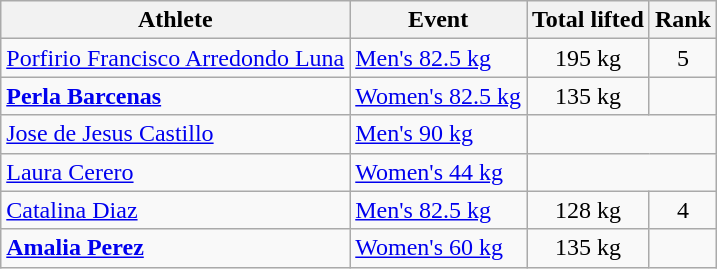<table class="wikitable">
<tr>
<th>Athlete</th>
<th>Event</th>
<th>Total lifted</th>
<th>Rank</th>
</tr>
<tr>
<td><a href='#'>Porfirio Francisco Arredondo Luna</a></td>
<td><a href='#'>Men's 82.5 kg</a></td>
<td align="center">195 kg</td>
<td align="center">5</td>
</tr>
<tr>
<td><strong><a href='#'>Perla Barcenas</a></strong></td>
<td><a href='#'>Women's 82.5 kg</a></td>
<td align="center">135 kg</td>
<td align="center"></td>
</tr>
<tr>
<td><a href='#'>Jose de Jesus Castillo</a></td>
<td><a href='#'>Men's 90 kg</a></td>
<td align="center" colspan=2></td>
</tr>
<tr>
<td><a href='#'>Laura Cerero</a></td>
<td><a href='#'>Women's 44 kg</a></td>
<td align="center" colspan=2></td>
</tr>
<tr>
<td><a href='#'>Catalina Diaz</a></td>
<td><a href='#'>Men's 82.5 kg</a></td>
<td align="center">128 kg</td>
<td align="center">4</td>
</tr>
<tr>
<td><strong><a href='#'>Amalia Perez</a></strong></td>
<td><a href='#'>Women's 60 kg</a></td>
<td align="center">135 kg</td>
<td align="center"></td>
</tr>
</table>
